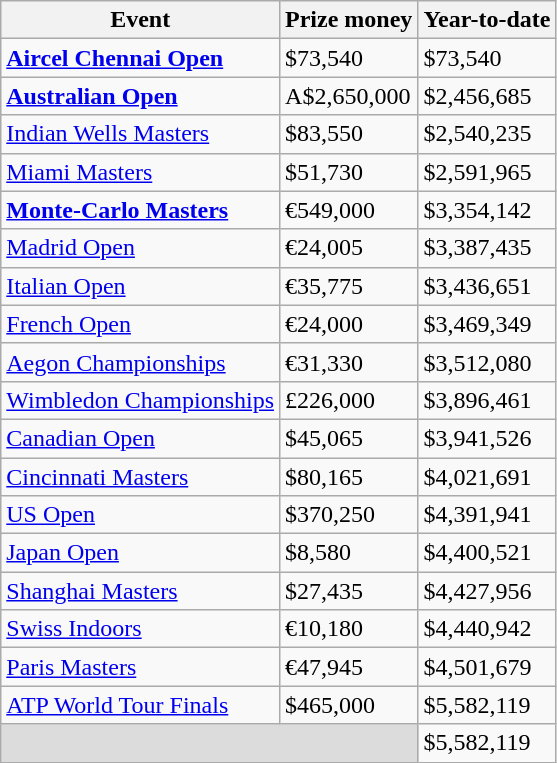<table class="wikitable sortable">
<tr>
<th>Event</th>
<th>Prize money</th>
<th>Year-to-date</th>
</tr>
<tr>
<td><strong><a href='#'>Aircel Chennai Open</a></strong></td>
<td>$73,540 </td>
<td>$73,540</td>
</tr>
<tr>
<td><strong><a href='#'>Australian Open</a></strong></td>
<td>A$2,650,000</td>
<td>$2,456,685</td>
</tr>
<tr>
<td><a href='#'>Indian Wells Masters</a></td>
<td>$83,550 </td>
<td>$2,540,235</td>
</tr>
<tr>
<td><a href='#'>Miami Masters</a></td>
<td>$51,730</td>
<td>$2,591,965</td>
</tr>
<tr>
<td><strong><a href='#'>Monte-Carlo Masters</a></strong></td>
<td>€549,000</td>
<td>$3,354,142</td>
</tr>
<tr>
<td><a href='#'>Madrid Open</a></td>
<td>€24,005</td>
<td>$3,387,435</td>
</tr>
<tr>
<td><a href='#'>Italian Open</a></td>
<td>€35,775</td>
<td>$3,436,651</td>
</tr>
<tr>
<td><a href='#'>French Open</a></td>
<td>€24,000</td>
<td>$3,469,349</td>
</tr>
<tr>
<td><a href='#'>Aegon Championships</a></td>
<td>€31,330 </td>
<td>$3,512,080</td>
</tr>
<tr>
<td><a href='#'>Wimbledon Championships</a></td>
<td>£226,000</td>
<td>$3,896,461</td>
</tr>
<tr>
<td><a href='#'>Canadian Open</a></td>
<td>$45,065 </td>
<td>$3,941,526</td>
</tr>
<tr>
<td><a href='#'>Cincinnati Masters</a></td>
<td>$80,165</td>
<td>$4,021,691</td>
</tr>
<tr>
<td><a href='#'>US Open</a></td>
<td>$370,250</td>
<td>$4,391,941</td>
</tr>
<tr>
<td><a href='#'>Japan Open</a></td>
<td>$8,580</td>
<td>$4,400,521</td>
</tr>
<tr>
<td><a href='#'>Shanghai Masters</a></td>
<td>$27,435</td>
<td>$4,427,956</td>
</tr>
<tr>
<td><a href='#'>Swiss Indoors</a></td>
<td>€10,180</td>
<td>$4,440,942</td>
</tr>
<tr>
<td><a href='#'>Paris Masters</a></td>
<td>€47,945</td>
<td>$4,501,679</td>
</tr>
<tr>
<td><a href='#'>ATP World Tour Finals</a></td>
<td>$465,000</td>
<td>$5,582,119<br></td>
</tr>
<tr class="sortbottom">
<td colspan=2 bgcolor=#DCDCDC></td>
<td>$5,582,119</td>
</tr>
</table>
